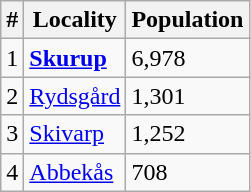<table class="wikitable">
<tr>
<th>#</th>
<th>Locality</th>
<th>Population</th>
</tr>
<tr>
<td>1</td>
<td><strong><a href='#'>Skurup</a></strong></td>
<td>6,978</td>
</tr>
<tr>
<td>2</td>
<td><a href='#'>Rydsgård</a></td>
<td>1,301</td>
</tr>
<tr>
<td>3</td>
<td><a href='#'>Skivarp</a></td>
<td>1,252</td>
</tr>
<tr>
<td>4</td>
<td><a href='#'>Abbekås</a></td>
<td>708</td>
</tr>
</table>
